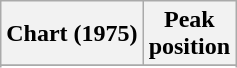<table class="wikitable sortable plainrowheaders">
<tr>
<th>Chart (1975)</th>
<th>Peak<br>position</th>
</tr>
<tr>
</tr>
<tr>
</tr>
</table>
